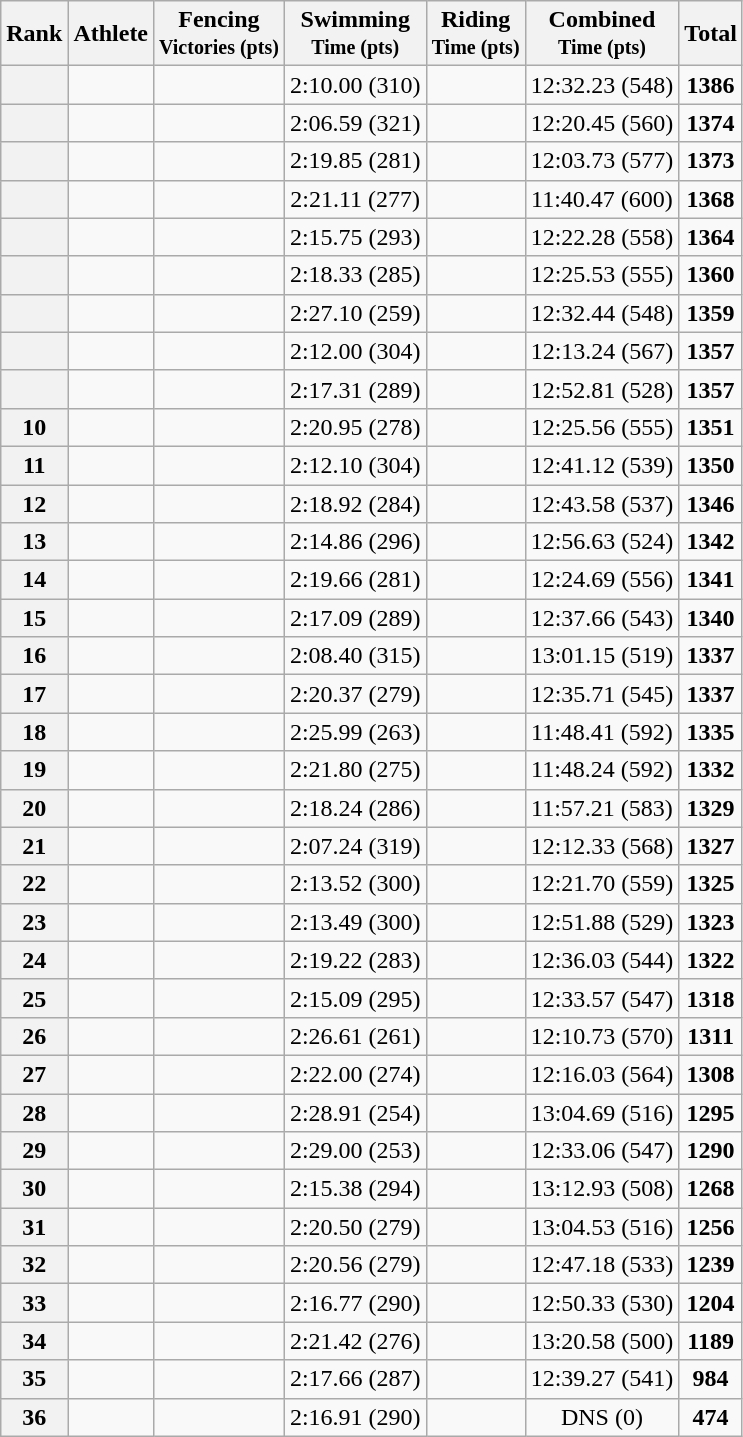<table class="wikitable sortable" style="text-align:center;">
<tr>
<th>Rank</th>
<th>Athlete</th>
<th>Fencing <br><small>Victories (pts)</small></th>
<th>Swimming <br><small>Time (pts)</small></th>
<th>Riding <br><small>Time (pts)</small></th>
<th>Combined <br><small>Time (pts)</small></th>
<th>Total</th>
</tr>
<tr>
<th></th>
<td align=left></td>
<td></td>
<td>2:10.00 (310)</td>
<td></td>
<td>12:32.23 (548)</td>
<td><strong>1386</strong></td>
</tr>
<tr>
<th></th>
<td align=left></td>
<td></td>
<td>2:06.59 (321)</td>
<td></td>
<td>12:20.45 (560)</td>
<td><strong>1374</strong></td>
</tr>
<tr>
<th></th>
<td align=left></td>
<td></td>
<td>2:19.85 (281)</td>
<td></td>
<td>12:03.73 (577)</td>
<td><strong>1373</strong></td>
</tr>
<tr>
<th></th>
<td align=left></td>
<td></td>
<td>2:21.11 (277)</td>
<td></td>
<td>11:40.47 (600)</td>
<td><strong>1368</strong></td>
</tr>
<tr>
<th></th>
<td align=left></td>
<td></td>
<td>2:15.75 (293)</td>
<td></td>
<td>12:22.28 (558)</td>
<td><strong>1364</strong></td>
</tr>
<tr>
<th></th>
<td align=left></td>
<td></td>
<td>2:18.33 (285)</td>
<td></td>
<td>12:25.53 (555)</td>
<td><strong>1360</strong></td>
</tr>
<tr>
<th></th>
<td align=left></td>
<td></td>
<td>2:27.10 (259)</td>
<td></td>
<td>12:32.44 (548)</td>
<td><strong>1359</strong></td>
</tr>
<tr>
<th></th>
<td align=left></td>
<td></td>
<td>2:12.00 (304)</td>
<td></td>
<td>12:13.24 (567)</td>
<td><strong>1357</strong></td>
</tr>
<tr>
<th></th>
<td align=left></td>
<td></td>
<td>2:17.31 (289)</td>
<td></td>
<td>12:52.81 (528)</td>
<td><strong>1357</strong></td>
</tr>
<tr>
<th>10</th>
<td align=left></td>
<td></td>
<td>2:20.95 (278)</td>
<td></td>
<td>12:25.56 (555)</td>
<td><strong>1351</strong></td>
</tr>
<tr>
<th>11</th>
<td align=left></td>
<td></td>
<td>2:12.10 (304)</td>
<td></td>
<td>12:41.12 (539)</td>
<td><strong>1350</strong></td>
</tr>
<tr>
<th>12</th>
<td align=left></td>
<td></td>
<td>2:18.92 (284)</td>
<td></td>
<td>12:43.58 (537)</td>
<td><strong>1346</strong></td>
</tr>
<tr>
<th>13</th>
<td align=left></td>
<td></td>
<td>2:14.86 (296)</td>
<td></td>
<td>12:56.63 (524)</td>
<td><strong>1342</strong></td>
</tr>
<tr>
<th>14</th>
<td align=left></td>
<td></td>
<td>2:19.66 (281)</td>
<td></td>
<td>12:24.69 (556)</td>
<td><strong>1341</strong></td>
</tr>
<tr>
<th>15</th>
<td align=left></td>
<td></td>
<td>2:17.09 (289)</td>
<td></td>
<td>12:37.66 (543)</td>
<td><strong>1340</strong></td>
</tr>
<tr>
<th>16</th>
<td align=left></td>
<td></td>
<td>2:08.40 (315)</td>
<td></td>
<td>13:01.15 (519)</td>
<td><strong>1337</strong></td>
</tr>
<tr>
<th>17</th>
<td align=left></td>
<td></td>
<td>2:20.37 (279)</td>
<td></td>
<td>12:35.71 (545)</td>
<td><strong>1337</strong></td>
</tr>
<tr>
<th>18</th>
<td align=left></td>
<td></td>
<td>2:25.99 (263)</td>
<td></td>
<td>11:48.41 (592)</td>
<td><strong>1335</strong></td>
</tr>
<tr>
<th>19</th>
<td align=left></td>
<td></td>
<td>2:21.80 (275)</td>
<td></td>
<td>11:48.24 (592)</td>
<td><strong>1332</strong></td>
</tr>
<tr>
<th>20</th>
<td align=left></td>
<td></td>
<td>2:18.24 (286)</td>
<td></td>
<td>11:57.21 (583)</td>
<td><strong>1329</strong></td>
</tr>
<tr>
<th>21</th>
<td align=left></td>
<td></td>
<td>2:07.24 (319)</td>
<td></td>
<td>12:12.33 (568)</td>
<td><strong>1327</strong></td>
</tr>
<tr>
<th>22</th>
<td align=left></td>
<td></td>
<td>2:13.52 (300)</td>
<td></td>
<td>12:21.70 (559)</td>
<td><strong>1325</strong></td>
</tr>
<tr>
<th>23</th>
<td align=left></td>
<td></td>
<td>2:13.49 (300)</td>
<td></td>
<td>12:51.88 (529)</td>
<td><strong>1323</strong></td>
</tr>
<tr>
<th>24</th>
<td align=left></td>
<td></td>
<td>2:19.22 (283)</td>
<td></td>
<td>12:36.03 (544)</td>
<td><strong>1322</strong></td>
</tr>
<tr>
<th>25</th>
<td align=left></td>
<td></td>
<td>2:15.09 (295)</td>
<td></td>
<td>12:33.57 (547)</td>
<td><strong>1318</strong></td>
</tr>
<tr>
<th>26</th>
<td align=left></td>
<td></td>
<td>2:26.61 (261)</td>
<td></td>
<td>12:10.73 (570)</td>
<td><strong>1311</strong></td>
</tr>
<tr>
<th>27</th>
<td align=left></td>
<td></td>
<td>2:22.00 (274)</td>
<td></td>
<td>12:16.03 (564)</td>
<td><strong>1308</strong></td>
</tr>
<tr>
<th>28</th>
<td align=left></td>
<td></td>
<td>2:28.91 (254)</td>
<td></td>
<td>13:04.69 (516)</td>
<td><strong>1295</strong></td>
</tr>
<tr>
<th>29</th>
<td align=left></td>
<td></td>
<td>2:29.00 (253)</td>
<td></td>
<td>12:33.06 (547)</td>
<td><strong>1290</strong></td>
</tr>
<tr>
<th>30</th>
<td align=left></td>
<td></td>
<td>2:15.38 (294)</td>
<td></td>
<td>13:12.93 (508)</td>
<td><strong>1268</strong></td>
</tr>
<tr>
<th>31</th>
<td align=left></td>
<td></td>
<td>2:20.50 (279)</td>
<td></td>
<td>13:04.53 (516)</td>
<td><strong>1256</strong></td>
</tr>
<tr>
<th>32</th>
<td align=left></td>
<td></td>
<td>2:20.56 (279)</td>
<td></td>
<td>12:47.18 (533)</td>
<td><strong>1239</strong></td>
</tr>
<tr>
<th>33</th>
<td align=left></td>
<td></td>
<td>2:16.77 (290)</td>
<td></td>
<td>12:50.33 (530)</td>
<td><strong>1204</strong></td>
</tr>
<tr>
<th>34</th>
<td align=left></td>
<td></td>
<td>2:21.42 (276)</td>
<td></td>
<td>13:20.58 (500)</td>
<td><strong>1189</strong></td>
</tr>
<tr>
<th>35</th>
<td align=left></td>
<td></td>
<td>2:17.66 (287)</td>
<td></td>
<td>12:39.27 (541)</td>
<td><strong>984</strong></td>
</tr>
<tr>
<th>36</th>
<td align=left></td>
<td></td>
<td>2:16.91 (290)</td>
<td></td>
<td>DNS (0)</td>
<td><strong>474</strong></td>
</tr>
</table>
